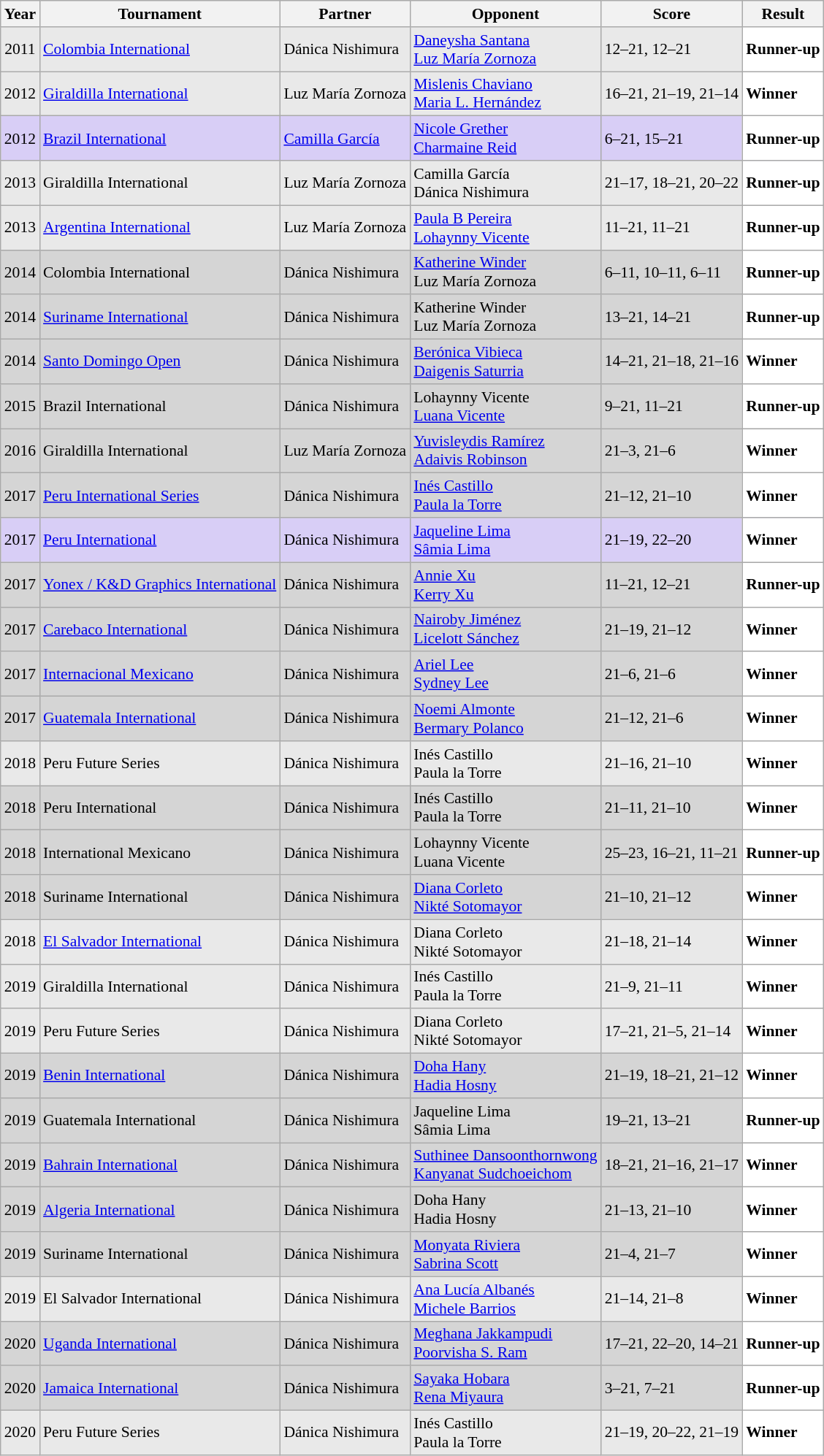<table class="sortable wikitable" style="font-size: 90%;">
<tr>
<th>Year</th>
<th>Tournament</th>
<th>Partner</th>
<th>Opponent</th>
<th>Score</th>
<th>Result</th>
</tr>
<tr style="background:#E9E9E9">
<td align="center">2011</td>
<td align="left"><a href='#'>Colombia International</a></td>
<td align="left"> Dánica Nishimura</td>
<td align="left"> <a href='#'>Daneysha Santana</a> <br>  <a href='#'>Luz María Zornoza</a></td>
<td align="left">12–21, 12–21</td>
<td style="text-align:left; background:white"> <strong>Runner-up</strong></td>
</tr>
<tr style="background:#E9E9E9">
<td align="center">2012</td>
<td align="left"><a href='#'>Giraldilla International</a></td>
<td align="left"> Luz María Zornoza</td>
<td align="left"> <a href='#'>Mislenis Chaviano</a> <br>  <a href='#'>Maria L. Hernández</a></td>
<td align="left">16–21, 21–19, 21–14</td>
<td style="text-align:left; background:white"> <strong>Winner</strong></td>
</tr>
<tr style="background:#D8CEF6">
<td align="center">2012</td>
<td align="left"><a href='#'>Brazil International</a></td>
<td align="left"> <a href='#'>Camilla García</a></td>
<td align="left"> <a href='#'>Nicole Grether</a> <br>  <a href='#'>Charmaine Reid</a></td>
<td align="left">6–21, 15–21</td>
<td style="text-align:left; background:white"> <strong>Runner-up</strong></td>
</tr>
<tr style="background:#E9E9E9">
<td align="center">2013</td>
<td align="left">Giraldilla International</td>
<td align="left"> Luz María Zornoza</td>
<td align="left"> Camilla García <br>  Dánica Nishimura</td>
<td align="left">21–17, 18–21, 20–22</td>
<td style="text-align:left; background:white"> <strong>Runner-up</strong></td>
</tr>
<tr style="background:#E9E9E9">
<td align="center">2013</td>
<td align="left"><a href='#'>Argentina International</a></td>
<td align="left"> Luz María Zornoza</td>
<td align="left"> <a href='#'>Paula B Pereira</a> <br>  <a href='#'>Lohaynny Vicente</a></td>
<td align="left">11–21, 11–21</td>
<td style="text-align:left; background:white"> <strong>Runner-up</strong></td>
</tr>
<tr style="background:#D5D5D5">
<td align="center">2014</td>
<td align="left">Colombia International</td>
<td align="left"> Dánica Nishimura</td>
<td align="left"> <a href='#'>Katherine Winder</a> <br>  Luz María Zornoza</td>
<td align="left">6–11, 10–11, 6–11</td>
<td style="text-align:left; background:white"> <strong>Runner-up</strong></td>
</tr>
<tr style="background:#D5D5D5">
<td align="center">2014</td>
<td align="left"><a href='#'>Suriname International</a></td>
<td align="left"> Dánica Nishimura</td>
<td align="left"> Katherine Winder <br>  Luz María Zornoza</td>
<td align="left">13–21, 14–21</td>
<td style="text-align:left; background:white"> <strong>Runner-up</strong></td>
</tr>
<tr style="background:#D5D5D5">
<td align="center">2014</td>
<td align="left"><a href='#'>Santo Domingo Open</a></td>
<td align="left"> Dánica Nishimura</td>
<td align="left"> <a href='#'>Berónica Vibieca</a> <br>  <a href='#'>Daigenis Saturria</a></td>
<td align="left">14–21, 21–18, 21–16</td>
<td style="text-align:left; background:white"> <strong>Winner</strong></td>
</tr>
<tr style="background:#D5D5D5">
<td align="center">2015</td>
<td align="left">Brazil International</td>
<td align="left"> Dánica Nishimura</td>
<td align="left"> Lohaynny Vicente <br>  <a href='#'>Luana Vicente</a></td>
<td align="left">9–21, 11–21</td>
<td style="text-align:left; background:white"> <strong>Runner-up</strong></td>
</tr>
<tr style="background:#D5D5D5">
<td align="center">2016</td>
<td align="left">Giraldilla International</td>
<td align="left"> Luz María Zornoza</td>
<td align="left"> <a href='#'>Yuvisleydis Ramírez</a> <br>  <a href='#'>Adaivis Robinson</a></td>
<td align="left">21–3, 21–6</td>
<td style="text-align:left; background:white"> <strong>Winner</strong></td>
</tr>
<tr style="background:#D5D5D5">
<td align="center">2017</td>
<td align="left"><a href='#'>Peru International Series</a></td>
<td align="left"> Dánica Nishimura</td>
<td align="left"> <a href='#'>Inés Castillo</a> <br>  <a href='#'>Paula la Torre</a></td>
<td align="left">21–12, 21–10</td>
<td style="text-align:left; background:white"> <strong>Winner</strong></td>
</tr>
<tr style="background:#D8CEF6">
<td align="center">2017</td>
<td align="left"><a href='#'>Peru International</a></td>
<td align="left"> Dánica Nishimura</td>
<td align="left"> <a href='#'>Jaqueline Lima</a> <br>  <a href='#'>Sâmia Lima</a></td>
<td align="left">21–19, 22–20</td>
<td style="text-align:left; background:white"> <strong>Winner</strong></td>
</tr>
<tr style="background:#D5D5D5">
<td align="center">2017</td>
<td align="left"><a href='#'>Yonex / K&D Graphics International</a></td>
<td align="left"> Dánica Nishimura</td>
<td align="left"> <a href='#'>Annie Xu</a> <br>  <a href='#'>Kerry Xu</a></td>
<td align="left">11–21, 12–21</td>
<td style="text-align:left; background:white"> <strong>Runner-up</strong></td>
</tr>
<tr style="background:#D5D5D5">
<td align="center">2017</td>
<td align="left"><a href='#'>Carebaco International</a></td>
<td align="left"> Dánica Nishimura</td>
<td align="left"> <a href='#'>Nairoby Jiménez</a> <br>  <a href='#'>Licelott Sánchez</a></td>
<td align="left">21–19, 21–12</td>
<td style="text-align:left; background:white"> <strong>Winner</strong></td>
</tr>
<tr style="background:#D5D5D5">
<td align="center">2017</td>
<td align="left"><a href='#'>Internacional Mexicano</a></td>
<td align="left"> Dánica Nishimura</td>
<td align="left"> <a href='#'>Ariel Lee</a> <br>  <a href='#'>Sydney Lee</a></td>
<td align="left">21–6, 21–6</td>
<td style="text-align:left; background:white"> <strong>Winner</strong></td>
</tr>
<tr style="background:#D5D5D5">
<td align="center">2017</td>
<td align="left"><a href='#'>Guatemala International</a></td>
<td align="left"> Dánica Nishimura</td>
<td align="left"> <a href='#'>Noemi Almonte</a> <br>  <a href='#'>Bermary Polanco</a></td>
<td align="left">21–12, 21–6</td>
<td style="text-align:left; background:white"> <strong>Winner</strong></td>
</tr>
<tr style="background:#E9E9E9">
<td align="center">2018</td>
<td align="left">Peru Future Series</td>
<td align="left"> Dánica Nishimura</td>
<td align="left"> Inés Castillo<br> Paula la Torre</td>
<td align="left">21–16, 21–10</td>
<td style="text-align:left; background:white"> <strong>Winner</strong></td>
</tr>
<tr style="background:#D5D5D5">
<td align="center">2018</td>
<td align="left">Peru International</td>
<td align="left"> Dánica Nishimura</td>
<td align="left"> Inés Castillo<br> Paula la Torre</td>
<td align="left">21–11, 21–10</td>
<td style="text-align:left; background:white"> <strong>Winner</strong></td>
</tr>
<tr style="background:#D5D5D5">
<td align="center">2018</td>
<td align="left">International Mexicano</td>
<td align="left"> Dánica Nishimura</td>
<td align="left"> Lohaynny Vicente <br>  Luana Vicente</td>
<td align="left">25–23, 16–21, 11–21</td>
<td style="text-align:left; background:white"> <strong>Runner-up</strong></td>
</tr>
<tr style="background:#D5D5D5">
<td align="center">2018</td>
<td align="left">Suriname International</td>
<td align="left"> Dánica Nishimura</td>
<td align="left"> <a href='#'>Diana Corleto</a><br> <a href='#'>Nikté Sotomayor</a></td>
<td align="left">21–10, 21–12</td>
<td style="text-align:left; background:white"> <strong>Winner</strong></td>
</tr>
<tr style="background:#E9E9E9">
<td align="center">2018</td>
<td align="left"><a href='#'>El Salvador International</a></td>
<td align="left"> Dánica Nishimura</td>
<td align="left"> Diana Corleto<br> Nikté Sotomayor</td>
<td align="left">21–18, 21–14</td>
<td style="text-align:left; background:white"> <strong>Winner</strong></td>
</tr>
<tr style="background:#E9E9E9">
<td align="center">2019</td>
<td align="left">Giraldilla International</td>
<td align="left"> Dánica Nishimura</td>
<td align="left"> Inés Castillo<br> Paula la Torre</td>
<td align="left">21–9, 21–11</td>
<td style="text-align:left; background:white"> <strong>Winner</strong></td>
</tr>
<tr style="background:#E9E9E9">
<td align="center">2019</td>
<td align="left">Peru Future Series</td>
<td align="left"> Dánica Nishimura</td>
<td align="left"> Diana Corleto<br> Nikté Sotomayor</td>
<td align="left">17–21, 21–5, 21–14</td>
<td style="text-align:left; background:white"> <strong>Winner</strong></td>
</tr>
<tr style="background:#D5D5D5">
<td align="center">2019</td>
<td align="left"><a href='#'>Benin International</a></td>
<td align="left"> Dánica Nishimura</td>
<td align="left"> <a href='#'>Doha Hany</a><br> <a href='#'>Hadia Hosny</a></td>
<td align="left">21–19, 18–21, 21–12</td>
<td style="text-align:left; background:white"> <strong>Winner</strong></td>
</tr>
<tr style="background:#D5D5D5">
<td align="center">2019</td>
<td align="left">Guatemala International</td>
<td align="left"> Dánica Nishimura</td>
<td align="left"> Jaqueline Lima<br> Sâmia Lima</td>
<td align="left">19–21, 13–21</td>
<td style="text-align:left; background:white"> <strong>Runner-up</strong></td>
</tr>
<tr style="background:#D5D5D5">
<td align="center">2019</td>
<td align="left"><a href='#'>Bahrain International</a></td>
<td align="left"> Dánica Nishimura</td>
<td align="left"> <a href='#'>Suthinee Dansoonthornwong</a><br> <a href='#'>Kanyanat Sudchoeichom</a></td>
<td align="left">18–21, 21–16, 21–17</td>
<td style="text-align:left; background:white"> <strong>Winner</strong></td>
</tr>
<tr style="background:#D5D5D5">
<td align="center">2019</td>
<td align="left"><a href='#'>Algeria International</a></td>
<td align="left"> Dánica Nishimura</td>
<td align="left"> Doha Hany<br> Hadia Hosny</td>
<td align="left">21–13, 21–10</td>
<td style="text-align:left; background:white"> <strong>Winner</strong></td>
</tr>
<tr style="background:#D5D5D5">
<td align="center">2019</td>
<td align="left">Suriname International</td>
<td align="left"> Dánica Nishimura</td>
<td align="left"> <a href='#'>Monyata Riviera</a><br> <a href='#'>Sabrina Scott</a></td>
<td align="left">21–4, 21–7</td>
<td style="text-align:left; background:white"> <strong>Winner</strong></td>
</tr>
<tr style="background:#E9E9E9">
<td align="center">2019</td>
<td align="left">El Salvador International</td>
<td align="left"> Dánica Nishimura</td>
<td align="left"> <a href='#'>Ana Lucía Albanés</a><br> <a href='#'>Michele Barrios</a></td>
<td align="left">21–14, 21–8</td>
<td style="text-align:left; background:white"> <strong>Winner</strong></td>
</tr>
<tr style="background:#D5D5D5">
<td align="center">2020</td>
<td align="left"><a href='#'>Uganda International</a></td>
<td align="left"> Dánica Nishimura</td>
<td align="left"> <a href='#'>Meghana Jakkampudi</a><br> <a href='#'>Poorvisha S. Ram</a></td>
<td align="left">17–21, 22–20, 14–21</td>
<td style="text-align:left; background:white"> <strong>Runner-up</strong></td>
</tr>
<tr style="background:#D5D5D5">
<td align="center">2020</td>
<td align="left"><a href='#'>Jamaica International</a></td>
<td align="left"> Dánica Nishimura</td>
<td align="left"> <a href='#'>Sayaka Hobara</a><br> <a href='#'>Rena Miyaura</a></td>
<td align="left">3–21, 7–21</td>
<td style="text-align:left; background:white"> <strong>Runner-up</strong></td>
</tr>
<tr style="background:#E9E9E9">
<td align="center">2020</td>
<td align="left">Peru Future Series</td>
<td align="left"> Dánica Nishimura</td>
<td align="left"> Inés Castillo<br> Paula la Torre</td>
<td align="left">21–19, 20–22, 21–19</td>
<td style="text-align:left; background:white"> <strong>Winner</strong></td>
</tr>
</table>
